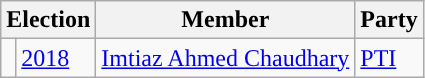<table class="wikitable">
<tr>
<th colspan="2">Election</th>
<th>Member</th>
<th>Party</th>
</tr>
<tr>
<td style="background-color: "></td>
<td><a href='#'>2018</a></td>
<td><a href='#'>Imtiaz Ahmed Chaudhary</a></td>
<td><a href='#'>PTI</a></td>
</tr>
</table>
